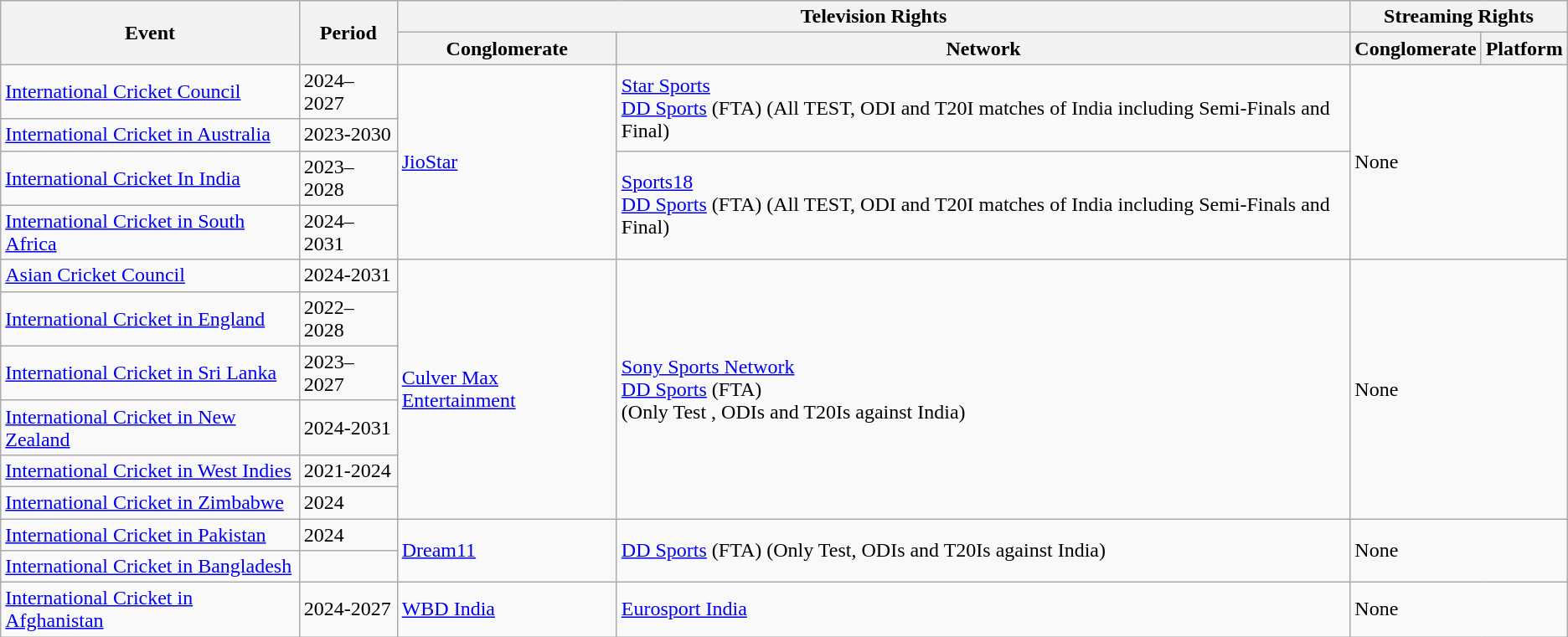<table class="wikitable">
<tr>
<th colspan="2" rowspan="2">Event</th>
<th rowspan="2">Period</th>
<th colspan="2">Television Rights</th>
<th colspan="2">Streaming Rights</th>
</tr>
<tr>
<th>Conglomerate</th>
<th>Network</th>
<th>Conglomerate</th>
<th>Platform</th>
</tr>
<tr>
<td colspan="2"><a href='#'>International Cricket Council</a></td>
<td>2024–2027</td>
<td rowspan="4"><a href='#'>JioStar</a></td>
<td rowspan="2"><a href='#'>Star Sports</a><br><a href='#'>DD Sports</a> (FTA)
(All TEST, ODI and T20I matches of India including Semi-Finals and Final)</td>
<td colspan="2" rowspan="4">None</td>
</tr>
<tr>
<td colspan="2"><a href='#'>International Cricket in Australia</a></td>
<td>2023-2030</td>
</tr>
<tr>
<td colspan="2"><a href='#'>International Cricket In India</a></td>
<td>2023–2028</td>
<td rowspan="2"><a href='#'>Sports18</a><br><a href='#'>DD Sports</a> (FTA)
(All TEST, ODI and T20I matches of India including Semi-Finals and Final)</td>
</tr>
<tr>
<td colspan="2"><a href='#'>International Cricket in South Africa</a></td>
<td>2024–2031</td>
</tr>
<tr>
<td colspan="2"><a href='#'>Asian Cricket Council</a></td>
<td>2024-2031</td>
<td rowspan="6"><a href='#'>Culver Max Entertainment</a></td>
<td rowspan="6"><a href='#'>Sony Sports Network</a><br><a href='#'>DD Sports</a> (FTA)<br>(Only Test , ODIs and T20Is against India)</td>
<td colspan="2" rowspan="6">None</td>
</tr>
<tr>
<td colspan="2"><a href='#'>International Cricket in England</a></td>
<td>2022–2028</td>
</tr>
<tr>
<td colspan="2"><a href='#'>International Cricket in Sri Lanka</a></td>
<td>2023–2027</td>
</tr>
<tr>
<td colspan="2"><a href='#'>International Cricket in New Zealand</a></td>
<td>2024-2031</td>
</tr>
<tr>
<td colspan="2"><a href='#'>International Cricket in West Indies</a></td>
<td>2021-2024</td>
</tr>
<tr>
<td colspan="2"><a href='#'>International Cricket in Zimbabwe</a></td>
<td>2024</td>
</tr>
<tr>
<td colspan="2"><a href='#'>International Cricket in Pakistan</a></td>
<td>2024</td>
<td rowspan="2"><a href='#'>Dream11</a></td>
<td rowspan="2"><a href='#'>DD Sports</a> (FTA) (Only Test, ODIs and T20Is against India)</td>
<td colspan="2" rowspan="2">None</td>
</tr>
<tr>
<td colspan="2"><a href='#'>International Cricket in Bangladesh</a></td>
<td></td>
</tr>
<tr>
<td colspan="2"><a href='#'>International Cricket in Afghanistan</a></td>
<td>2024-2027</td>
<td><a href='#'>WBD India</a></td>
<td><a href='#'>Eurosport India</a></td>
<td colspan="2" rowspan="1">None</td>
</tr>
</table>
